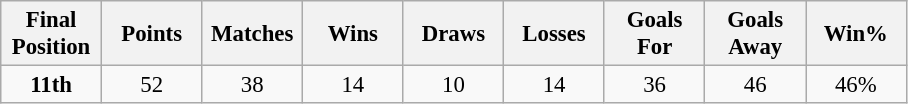<table class="wikitable" style="font-size: 95%; text-align: center;">
<tr>
<th width=60>Final Position</th>
<th width=60>Points</th>
<th width=60>Matches</th>
<th width=60>Wins</th>
<th width=60>Draws</th>
<th width=60>Losses</th>
<th width=60>Goals For</th>
<th width=60>Goals Away</th>
<th width=60>Win%</th>
</tr>
<tr>
<td><strong>11th</strong></td>
<td>52</td>
<td>38</td>
<td>14</td>
<td>10</td>
<td>14</td>
<td>36</td>
<td>46</td>
<td>46%</td>
</tr>
</table>
